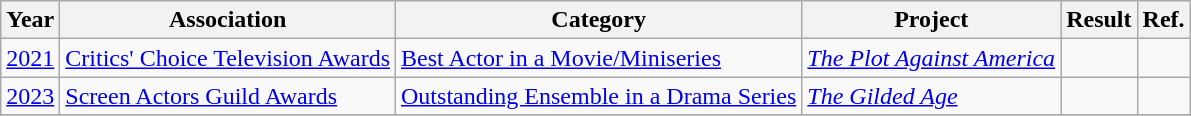<table class="wikitable">
<tr>
<th>Year</th>
<th>Association</th>
<th>Category</th>
<th>Project</th>
<th>Result</th>
<th>Ref.</th>
</tr>
<tr>
<td align="center"><a href='#'>2021</a></td>
<td><a href='#'>Critics' Choice Television Awards</a></td>
<td><a href='#'>Best Actor in a Movie/Miniseries</a></td>
<td><em><a href='#'>The Plot Against America</a></em></td>
<td></td>
<td align="center"></td>
</tr>
<tr>
<td align="center"><a href='#'>2023</a></td>
<td><a href='#'>Screen Actors Guild Awards</a></td>
<td><a href='#'>Outstanding Ensemble in a Drama Series</a></td>
<td><em><a href='#'>The Gilded Age</a></em></td>
<td></td>
<td align="center"></td>
</tr>
<tr>
</tr>
</table>
